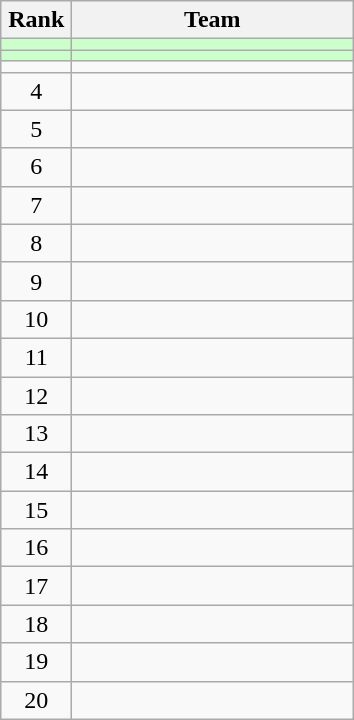<table class="wikitable" style="text-align:center;">
<tr>
<th width=40>Rank</th>
<th width=180>Team</th>
</tr>
<tr bgcolor=#ccffcc>
<td></td>
<td style="text-align:left;"></td>
</tr>
<tr bgcolor=#ccffcc>
<td></td>
<td style="text-align:left;"></td>
</tr>
<tr>
<td></td>
<td style="text-align:left;"></td>
</tr>
<tr>
<td>4</td>
<td style="text-align:left;"></td>
</tr>
<tr>
<td>5</td>
<td style="text-align:left;"></td>
</tr>
<tr>
<td>6</td>
<td style="text-align:left;"></td>
</tr>
<tr>
<td>7</td>
<td style="text-align:left;"></td>
</tr>
<tr>
<td>8</td>
<td style="text-align:left;"></td>
</tr>
<tr>
<td>9</td>
<td style="text-align:left;"></td>
</tr>
<tr>
<td>10</td>
<td style="text-align:left;"></td>
</tr>
<tr>
<td>11</td>
<td style="text-align:left;"></td>
</tr>
<tr>
<td>12</td>
<td style="text-align:left;"></td>
</tr>
<tr>
<td>13</td>
<td style="text-align:left;"></td>
</tr>
<tr>
<td>14</td>
<td style="text-align:left;"></td>
</tr>
<tr>
<td>15</td>
<td style="text-align:left;"></td>
</tr>
<tr>
<td>16</td>
<td style="text-align:left;"></td>
</tr>
<tr>
<td>17</td>
<td style="text-align:left;"></td>
</tr>
<tr>
<td>18</td>
<td style="text-align:left;"></td>
</tr>
<tr>
<td>19</td>
<td style="text-align:left;"></td>
</tr>
<tr>
<td>20</td>
<td style="text-align:left;"></td>
</tr>
</table>
